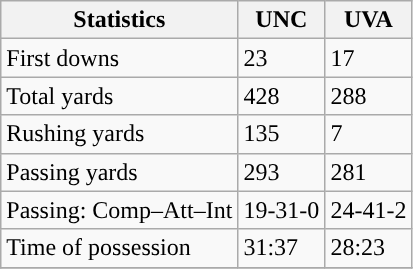<table class="wikitable" style="float: left;">
<tr>
<th>Statistics</th>
<th>UNC</th>
<th>UVA</th>
</tr>
<tr>
<td>First downs</td>
<td>23</td>
<td>17</td>
</tr>
<tr>
<td>Total yards</td>
<td>428</td>
<td>288</td>
</tr>
<tr>
<td>Rushing yards</td>
<td>135</td>
<td>7</td>
</tr>
<tr>
<td>Passing yards</td>
<td>293</td>
<td>281</td>
</tr>
<tr>
<td>Passing: Comp–Att–Int</td>
<td>19-31-0</td>
<td>24-41-2</td>
</tr>
<tr>
<td>Time of possession</td>
<td>31:37</td>
<td>28:23</td>
</tr>
<tr>
</tr>
</table>
